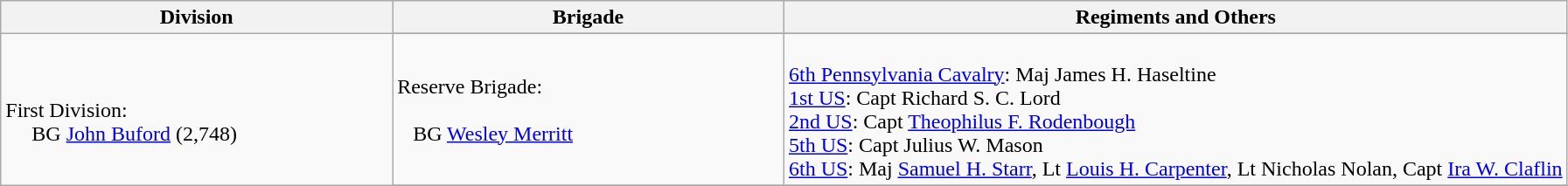<table class="wikitable">
<tr>
<th width=25%>Division</th>
<th width=25%>Brigade</th>
<th>Regiments and Others</th>
</tr>
<tr>
<td rowspan=3><br>First Division:
<br>    
BG <a href='#'>John Buford</a> (2,748)</td>
</tr>
<tr>
<td>Reserve Brigade:<br><br>  
BG <a href='#'>Wesley Merritt</a></td>
<td><br><a href='#'>6th Pennsylvania Cavalry</a>:
Maj James H. Haseltine
<br>
<a href='#'>1st US</a>:
Capt Richard S. C. Lord
<br>
<a href='#'>2nd US</a>:
Capt <a href='#'>Theophilus F. Rodenbough</a>
<br>
<a href='#'>5th US</a>:
Capt Julius W. Mason
<br>
<a href='#'>6th US</a>:
Maj <a href='#'>Samuel H. Starr</a>,
Lt <a href='#'>Louis H. Carpenter</a>,
Lt Nicholas Nolan,
Capt <a href='#'>Ira W. Claflin</a></td>
</tr>
<tr>
</tr>
</table>
